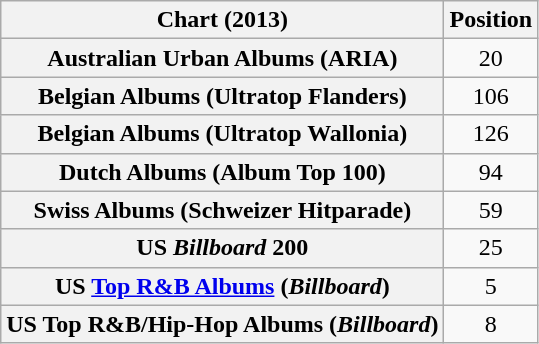<table class="wikitable sortable plainrowheaders" style="text-align:center">
<tr>
<th scope="col">Chart (2013)</th>
<th scope="col">Position</th>
</tr>
<tr>
<th scope="row">Australian Urban Albums (ARIA)</th>
<td>20</td>
</tr>
<tr>
<th scope="row">Belgian Albums (Ultratop Flanders)</th>
<td>106</td>
</tr>
<tr>
<th scope="row">Belgian Albums (Ultratop Wallonia)</th>
<td>126</td>
</tr>
<tr>
<th scope="row">Dutch Albums (Album Top 100)</th>
<td>94</td>
</tr>
<tr>
<th scope="row">Swiss Albums (Schweizer Hitparade)</th>
<td>59</td>
</tr>
<tr>
<th scope="row">US <em>Billboard</em> 200</th>
<td>25</td>
</tr>
<tr>
<th scope="row">US <a href='#'>Top R&B Albums</a> (<em>Billboard</em>)</th>
<td>5</td>
</tr>
<tr>
<th scope="row">US Top R&B/Hip-Hop Albums (<em>Billboard</em>)</th>
<td>8</td>
</tr>
</table>
